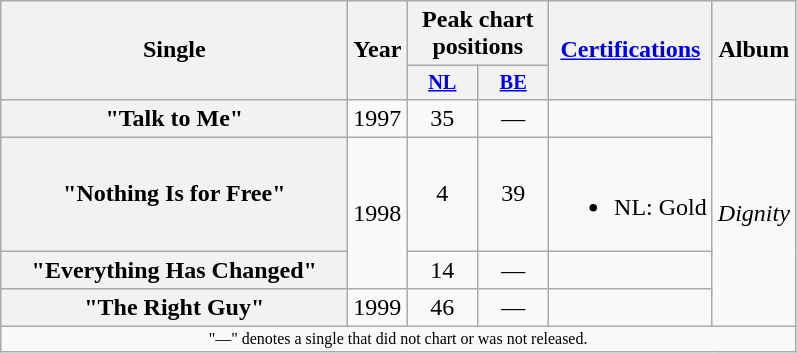<table class="wikitable plainrowheaders" style="text-align:center;" border="1">
<tr>
<th scope="col" rowspan="2" style="width:14em;">Single</th>
<th scope="col" rowspan="2">Year</th>
<th scope="col" colspan="2">Peak chart positions</th>
<th scope="col" rowspan="2"><a href='#'>Certifications</a></th>
<th scope="col" rowspan="2">Album</th>
</tr>
<tr>
<th scope="col" style="width:3em;font-size:85%;"><a href='#'>NL</a></th>
<th scope="col" style="width:3em;font-size:85%;"><a href='#'>BE</a></th>
</tr>
<tr>
<th scope="row">"Talk to Me"</th>
<td>1997</td>
<td>35</td>
<td>—</td>
<td></td>
<td rowspan="4"><em>Dignity</em></td>
</tr>
<tr>
<th scope="row">"Nothing Is for Free"</th>
<td rowspan="2">1998</td>
<td>4</td>
<td>39</td>
<td><br><ul><li>NL: Gold</li></ul></td>
</tr>
<tr>
<th scope="row">"Everything Has Changed"</th>
<td>14</td>
<td>—</td>
<td></td>
</tr>
<tr>
<th scope="row">"The Right Guy"</th>
<td>1999</td>
<td>46</td>
<td>—</td>
<td></td>
</tr>
<tr>
<td colspan="14" style="font-size: 8pt">"—" denotes a single that did not chart or was not released.</td>
</tr>
</table>
